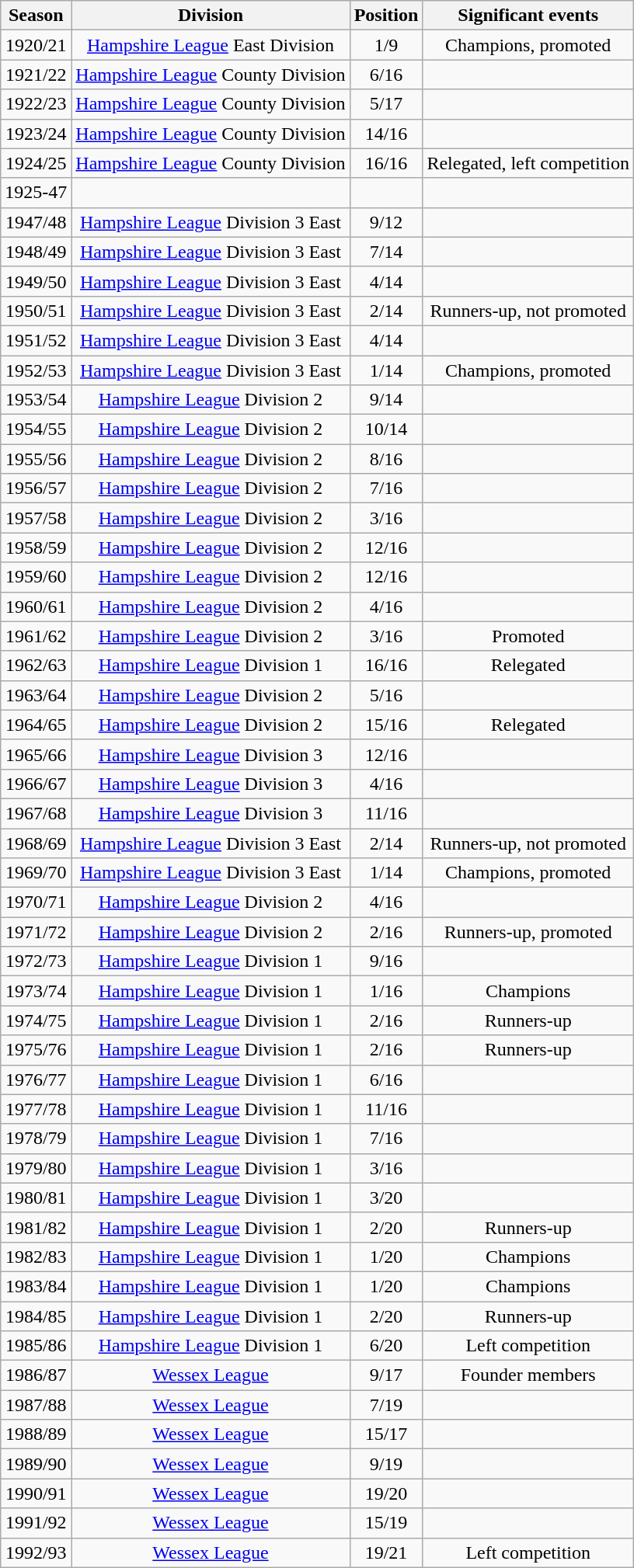<table class="wikitable collapsible collapsed" style=text-align:center>
<tr>
<th>Season</th>
<th>Division</th>
<th>Position</th>
<th>Significant events</th>
</tr>
<tr>
<td>1920/21</td>
<td><a href='#'>Hampshire League</a> East Division</td>
<td>1/9</td>
<td>Champions, promoted</td>
</tr>
<tr>
<td>1921/22</td>
<td><a href='#'>Hampshire League</a> County Division</td>
<td>6/16</td>
<td></td>
</tr>
<tr>
<td>1922/23</td>
<td><a href='#'>Hampshire League</a> County Division</td>
<td>5/17</td>
<td></td>
</tr>
<tr>
<td>1923/24</td>
<td><a href='#'>Hampshire League</a> County Division</td>
<td>14/16</td>
<td></td>
</tr>
<tr>
<td>1924/25</td>
<td><a href='#'>Hampshire League</a> County Division</td>
<td>16/16</td>
<td>Relegated, left competition</td>
</tr>
<tr>
<td>1925-47</td>
<td></td>
<td></td>
<td></td>
</tr>
<tr>
<td>1947/48</td>
<td><a href='#'>Hampshire League</a> Division 3 East</td>
<td>9/12</td>
<td></td>
</tr>
<tr>
<td>1948/49</td>
<td><a href='#'>Hampshire League</a> Division 3 East</td>
<td>7/14</td>
<td></td>
</tr>
<tr>
<td>1949/50</td>
<td><a href='#'>Hampshire League</a> Division 3 East</td>
<td>4/14</td>
<td></td>
</tr>
<tr>
<td>1950/51</td>
<td><a href='#'>Hampshire League</a> Division 3 East</td>
<td>2/14</td>
<td>Runners-up, not promoted</td>
</tr>
<tr>
<td>1951/52</td>
<td><a href='#'>Hampshire League</a> Division 3 East</td>
<td>4/14</td>
<td></td>
</tr>
<tr>
<td>1952/53</td>
<td><a href='#'>Hampshire League</a> Division 3 East</td>
<td>1/14</td>
<td>Champions, promoted</td>
</tr>
<tr>
<td>1953/54</td>
<td><a href='#'>Hampshire League</a> Division 2</td>
<td>9/14</td>
<td></td>
</tr>
<tr>
<td>1954/55</td>
<td><a href='#'>Hampshire League</a> Division 2</td>
<td>10/14</td>
<td></td>
</tr>
<tr>
<td>1955/56</td>
<td><a href='#'>Hampshire League</a> Division 2</td>
<td>8/16</td>
<td></td>
</tr>
<tr>
<td>1956/57</td>
<td><a href='#'>Hampshire League</a> Division 2</td>
<td>7/16</td>
<td></td>
</tr>
<tr>
<td>1957/58</td>
<td><a href='#'>Hampshire League</a> Division 2</td>
<td>3/16</td>
<td></td>
</tr>
<tr>
<td>1958/59</td>
<td><a href='#'>Hampshire League</a> Division 2</td>
<td>12/16</td>
<td></td>
</tr>
<tr>
<td>1959/60</td>
<td><a href='#'>Hampshire League</a> Division 2</td>
<td>12/16</td>
<td></td>
</tr>
<tr>
<td>1960/61</td>
<td><a href='#'>Hampshire League</a> Division 2</td>
<td>4/16</td>
<td></td>
</tr>
<tr>
<td>1961/62</td>
<td><a href='#'>Hampshire League</a> Division 2</td>
<td>3/16</td>
<td>Promoted</td>
</tr>
<tr>
<td>1962/63</td>
<td><a href='#'>Hampshire League</a> Division 1</td>
<td>16/16</td>
<td>Relegated</td>
</tr>
<tr>
<td>1963/64</td>
<td><a href='#'>Hampshire League</a> Division 2</td>
<td>5/16</td>
<td></td>
</tr>
<tr>
<td>1964/65</td>
<td><a href='#'>Hampshire League</a> Division 2</td>
<td>15/16</td>
<td>Relegated</td>
</tr>
<tr>
<td>1965/66</td>
<td><a href='#'>Hampshire League</a> Division 3</td>
<td>12/16</td>
<td></td>
</tr>
<tr>
<td>1966/67</td>
<td><a href='#'>Hampshire League</a> Division 3</td>
<td>4/16</td>
<td></td>
</tr>
<tr>
<td>1967/68</td>
<td><a href='#'>Hampshire League</a> Division 3</td>
<td>11/16</td>
<td></td>
</tr>
<tr>
<td>1968/69</td>
<td><a href='#'>Hampshire League</a> Division 3 East</td>
<td>2/14</td>
<td>Runners-up, not promoted</td>
</tr>
<tr>
<td>1969/70</td>
<td><a href='#'>Hampshire League</a> Division 3 East</td>
<td>1/14</td>
<td>Champions, promoted</td>
</tr>
<tr>
<td>1970/71</td>
<td><a href='#'>Hampshire League</a> Division 2</td>
<td>4/16</td>
<td></td>
</tr>
<tr>
<td>1971/72</td>
<td><a href='#'>Hampshire League</a> Division 2</td>
<td>2/16</td>
<td>Runners-up, promoted</td>
</tr>
<tr>
<td>1972/73</td>
<td><a href='#'>Hampshire League</a> Division 1</td>
<td>9/16</td>
<td></td>
</tr>
<tr>
<td>1973/74</td>
<td><a href='#'>Hampshire League</a> Division 1</td>
<td>1/16</td>
<td>Champions</td>
</tr>
<tr>
<td>1974/75</td>
<td><a href='#'>Hampshire League</a> Division 1</td>
<td>2/16</td>
<td>Runners-up</td>
</tr>
<tr>
<td>1975/76</td>
<td><a href='#'>Hampshire League</a> Division 1</td>
<td>2/16</td>
<td>Runners-up</td>
</tr>
<tr>
<td>1976/77</td>
<td><a href='#'>Hampshire League</a> Division 1</td>
<td>6/16</td>
<td></td>
</tr>
<tr>
<td>1977/78</td>
<td><a href='#'>Hampshire League</a> Division 1</td>
<td>11/16</td>
<td></td>
</tr>
<tr>
<td>1978/79</td>
<td><a href='#'>Hampshire League</a> Division 1</td>
<td>7/16</td>
<td></td>
</tr>
<tr>
<td>1979/80</td>
<td><a href='#'>Hampshire League</a> Division 1</td>
<td>3/16</td>
<td></td>
</tr>
<tr>
<td>1980/81</td>
<td><a href='#'>Hampshire League</a> Division 1</td>
<td>3/20</td>
<td></td>
</tr>
<tr>
<td>1981/82</td>
<td><a href='#'>Hampshire League</a> Division 1</td>
<td>2/20</td>
<td>Runners-up</td>
</tr>
<tr>
<td>1982/83</td>
<td><a href='#'>Hampshire League</a> Division 1</td>
<td>1/20</td>
<td>Champions</td>
</tr>
<tr>
<td>1983/84</td>
<td><a href='#'>Hampshire League</a> Division 1</td>
<td>1/20</td>
<td>Champions</td>
</tr>
<tr>
<td>1984/85</td>
<td><a href='#'>Hampshire League</a> Division 1</td>
<td>2/20</td>
<td>Runners-up</td>
</tr>
<tr>
<td>1985/86</td>
<td><a href='#'>Hampshire League</a> Division 1</td>
<td>6/20</td>
<td>Left competition</td>
</tr>
<tr>
<td>1986/87</td>
<td><a href='#'>Wessex League</a></td>
<td>9/17</td>
<td>Founder members</td>
</tr>
<tr>
<td>1987/88</td>
<td><a href='#'>Wessex League</a></td>
<td>7/19</td>
<td></td>
</tr>
<tr>
<td>1988/89</td>
<td><a href='#'>Wessex League</a></td>
<td>15/17</td>
<td></td>
</tr>
<tr>
<td>1989/90</td>
<td><a href='#'>Wessex League</a></td>
<td>9/19</td>
<td></td>
</tr>
<tr>
<td>1990/91</td>
<td><a href='#'>Wessex League</a></td>
<td>19/20</td>
<td></td>
</tr>
<tr>
<td>1991/92</td>
<td><a href='#'>Wessex League</a></td>
<td>15/19</td>
<td></td>
</tr>
<tr>
<td>1992/93</td>
<td><a href='#'>Wessex League</a></td>
<td>19/21</td>
<td>Left competition</td>
</tr>
</table>
